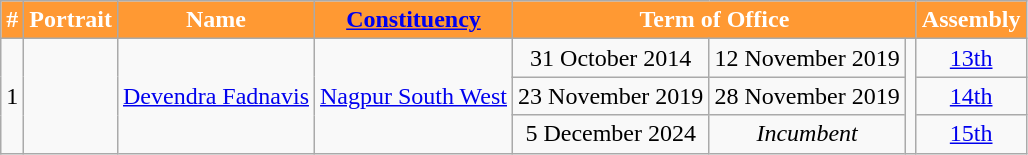<table class="wikitable">
<tr>
<th style="background-color:#FF9933; color:white">#</th>
<th style="background-color:#FF9933; color:white">Portrait</th>
<th style="background-color:#FF9933; color:white">Name</th>
<th style="background-color:#FF9933; color:white"><a href='#'>Constituency</a></th>
<th colspan="3" style="background-color:#FF9933; color:white">Term of Office</th>
<th style="background-color:#FF9933; color:white">Assembly</th>
</tr>
<tr style="text-align:center;">
<td rowspan="3">1</td>
<td rowspan="3"></td>
<td rowspan="3"><a href='#'>Devendra Fadnavis</a></td>
<td rowspan="3"><a href='#'>Nagpur South West</a></td>
<td>31 October 2014</td>
<td>12 November 2019</td>
<td rowspan="3"></td>
<td><a href='#'>13th</a></td>
</tr>
<tr style="text-align:center;">
<td>23 November 2019</td>
<td>28 November 2019</td>
<td><a href='#'>14th</a></td>
</tr>
<tr style="text-align:center;">
<td>5 December 2024</td>
<td><em>Incumbent</em></td>
<td><a href='#'>15th</a></td>
</tr>
</table>
